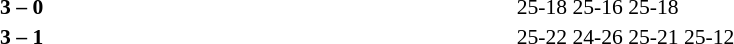<table style="width:100%;" cellspacing="1">
<tr>
<th width=20%></th>
<th width=12%></th>
<th width=20%></th>
<th width=33%></th>
<td></td>
</tr>
<tr style=font-size:90%>
<td align=right><strong></strong></td>
<td align=center><strong>3 – 0</strong></td>
<td></td>
<td>25-18 25-16 25-18</td>
<td></td>
</tr>
<tr style=font-size:90%>
<td align=right><strong></strong></td>
<td align=center><strong>3 – 1</strong></td>
<td></td>
<td>25-22 24-26 25-21 25-12</td>
</tr>
</table>
